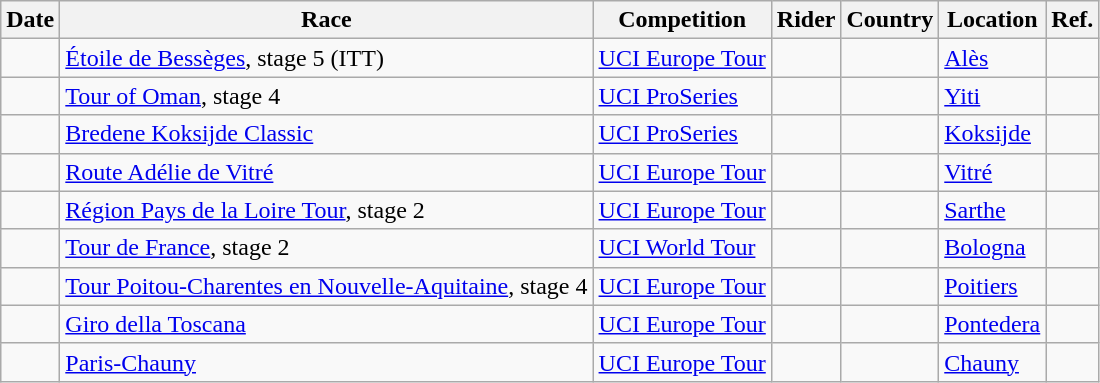<table class="wikitable sortable">
<tr>
<th>Date</th>
<th>Race</th>
<th>Competition</th>
<th>Rider</th>
<th>Country</th>
<th>Location</th>
<th class="unsortable">Ref.</th>
</tr>
<tr>
<td></td>
<td><a href='#'>Étoile de Bessèges</a>, stage 5 (ITT)</td>
<td><a href='#'>UCI Europe Tour</a></td>
<td></td>
<td></td>
<td><a href='#'>Alès</a></td>
<td align="center"></td>
</tr>
<tr>
<td></td>
<td><a href='#'>Tour of Oman</a>, stage 4</td>
<td><a href='#'>UCI ProSeries</a></td>
<td></td>
<td></td>
<td><a href='#'>Yiti</a></td>
<td align="center"></td>
</tr>
<tr>
<td></td>
<td><a href='#'>Bredene Koksijde Classic</a></td>
<td><a href='#'>UCI ProSeries</a></td>
<td></td>
<td></td>
<td><a href='#'>Koksijde</a></td>
<td align="center"></td>
</tr>
<tr>
<td></td>
<td><a href='#'>Route Adélie de Vitré</a></td>
<td><a href='#'>UCI Europe Tour</a></td>
<td></td>
<td></td>
<td><a href='#'>Vitré</a></td>
<td align="center"></td>
</tr>
<tr>
<td></td>
<td><a href='#'>Région Pays de la Loire Tour</a>, stage 2</td>
<td><a href='#'>UCI Europe Tour</a></td>
<td></td>
<td></td>
<td><a href='#'>Sarthe</a></td>
<td align="center"></td>
</tr>
<tr>
<td></td>
<td><a href='#'>Tour de France</a>, stage 2</td>
<td><a href='#'>UCI World Tour</a></td>
<td></td>
<td></td>
<td><a href='#'>Bologna</a></td>
<td align="center"></td>
</tr>
<tr>
<td></td>
<td><a href='#'>Tour Poitou-Charentes en Nouvelle-Aquitaine</a>, stage 4</td>
<td><a href='#'>UCI Europe Tour</a></td>
<td></td>
<td></td>
<td><a href='#'>Poitiers</a></td>
<td align="center"></td>
</tr>
<tr>
<td></td>
<td><a href='#'>Giro della Toscana</a></td>
<td><a href='#'>UCI Europe Tour</a></td>
<td></td>
<td></td>
<td><a href='#'>Pontedera</a></td>
<td align="center"></td>
</tr>
<tr>
<td></td>
<td><a href='#'>Paris-Chauny</a></td>
<td><a href='#'>UCI Europe Tour</a></td>
<td></td>
<td></td>
<td><a href='#'>Chauny</a></td>
<td align="center"></td>
</tr>
</table>
